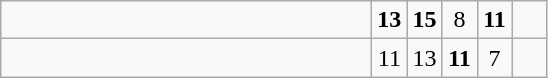<table class="wikitable">
<tr>
<td style="width:15em"></td>
<td align=center style="width:1em"><strong>13</strong></td>
<td align=center style="width:1em"><strong>15</strong></td>
<td align=center style="width:1em">8</td>
<td align=center style="width:1em"><strong>11</strong></td>
<td align=center style="width:1em"></td>
</tr>
<tr>
<td style="width:15em"></td>
<td align=center style="width:1em">11</td>
<td align=center style="width:1em">13</td>
<td align=center style="width:1em"><strong>11</strong></td>
<td align=center style="width:1em">7</td>
<td align=center style="width:1em"></td>
</tr>
</table>
